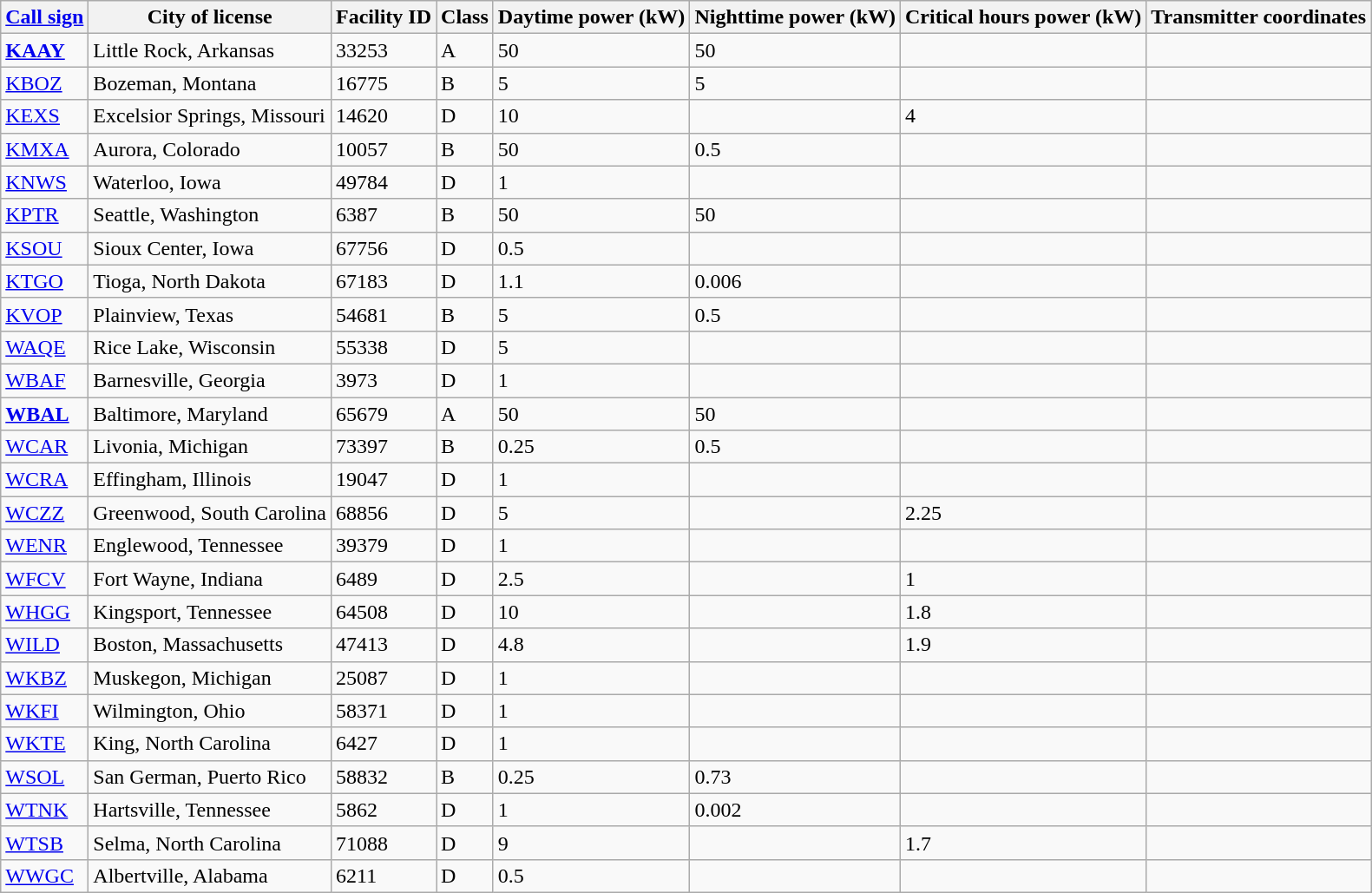<table class="wikitable sortable">
<tr>
<th><a href='#'>Call sign</a></th>
<th>City of license</th>
<th>Facility ID</th>
<th>Class</th>
<th>Daytime power (kW)</th>
<th>Nighttime power (kW)</th>
<th>Critical hours power (kW)</th>
<th>Transmitter coordinates</th>
</tr>
<tr>
<td><strong><a href='#'>KAAY</a></strong></td>
<td>Little Rock, Arkansas</td>
<td>33253</td>
<td>A</td>
<td>50</td>
<td>50</td>
<td></td>
<td></td>
</tr>
<tr>
<td><a href='#'>KBOZ</a></td>
<td>Bozeman, Montana</td>
<td>16775</td>
<td>B</td>
<td>5</td>
<td>5</td>
<td></td>
<td></td>
</tr>
<tr>
<td><a href='#'>KEXS</a></td>
<td>Excelsior Springs, Missouri</td>
<td>14620</td>
<td>D</td>
<td>10</td>
<td></td>
<td>4</td>
<td></td>
</tr>
<tr>
<td><a href='#'>KMXA</a></td>
<td>Aurora, Colorado</td>
<td>10057</td>
<td>B</td>
<td>50</td>
<td>0.5</td>
<td></td>
<td></td>
</tr>
<tr>
<td><a href='#'>KNWS</a></td>
<td>Waterloo, Iowa</td>
<td>49784</td>
<td>D</td>
<td>1</td>
<td></td>
<td></td>
<td></td>
</tr>
<tr>
<td><a href='#'>KPTR</a></td>
<td>Seattle, Washington</td>
<td>6387</td>
<td>B</td>
<td>50</td>
<td>50</td>
<td></td>
<td></td>
</tr>
<tr>
<td><a href='#'>KSOU</a></td>
<td>Sioux Center, Iowa</td>
<td>67756</td>
<td>D</td>
<td>0.5</td>
<td></td>
<td></td>
<td></td>
</tr>
<tr>
<td><a href='#'>KTGO</a></td>
<td>Tioga, North Dakota</td>
<td>67183</td>
<td>D</td>
<td>1.1</td>
<td>0.006</td>
<td></td>
<td></td>
</tr>
<tr>
<td><a href='#'>KVOP</a></td>
<td>Plainview, Texas</td>
<td>54681</td>
<td>B</td>
<td>5</td>
<td>0.5</td>
<td></td>
<td></td>
</tr>
<tr>
<td><a href='#'>WAQE</a></td>
<td>Rice Lake, Wisconsin</td>
<td>55338</td>
<td>D</td>
<td>5</td>
<td></td>
<td></td>
<td></td>
</tr>
<tr>
<td><a href='#'>WBAF</a></td>
<td>Barnesville, Georgia</td>
<td>3973</td>
<td>D</td>
<td>1</td>
<td></td>
<td></td>
<td></td>
</tr>
<tr>
<td><strong><a href='#'>WBAL</a></strong></td>
<td>Baltimore, Maryland</td>
<td>65679</td>
<td>A</td>
<td>50</td>
<td>50</td>
<td></td>
<td></td>
</tr>
<tr>
<td><a href='#'>WCAR</a></td>
<td>Livonia, Michigan</td>
<td>73397</td>
<td>B</td>
<td>0.25</td>
<td>0.5</td>
<td></td>
<td></td>
</tr>
<tr>
<td><a href='#'>WCRA</a></td>
<td>Effingham, Illinois</td>
<td>19047</td>
<td>D</td>
<td>1</td>
<td></td>
<td></td>
<td></td>
</tr>
<tr>
<td><a href='#'>WCZZ</a></td>
<td>Greenwood, South Carolina</td>
<td>68856</td>
<td>D</td>
<td>5</td>
<td></td>
<td>2.25</td>
<td></td>
</tr>
<tr>
<td><a href='#'>WENR</a></td>
<td>Englewood, Tennessee</td>
<td>39379</td>
<td>D</td>
<td>1</td>
<td></td>
<td></td>
<td></td>
</tr>
<tr>
<td><a href='#'>WFCV</a></td>
<td>Fort Wayne, Indiana</td>
<td>6489</td>
<td>D</td>
<td>2.5</td>
<td></td>
<td>1</td>
<td></td>
</tr>
<tr>
<td><a href='#'>WHGG</a></td>
<td>Kingsport, Tennessee</td>
<td>64508</td>
<td>D</td>
<td>10</td>
<td></td>
<td>1.8</td>
<td></td>
</tr>
<tr>
<td><a href='#'>WILD</a></td>
<td>Boston, Massachusetts</td>
<td>47413</td>
<td>D</td>
<td>4.8</td>
<td></td>
<td>1.9</td>
<td></td>
</tr>
<tr>
<td><a href='#'>WKBZ</a></td>
<td>Muskegon, Michigan</td>
<td>25087</td>
<td>D</td>
<td>1</td>
<td></td>
<td></td>
<td></td>
</tr>
<tr>
<td><a href='#'>WKFI</a></td>
<td>Wilmington, Ohio</td>
<td>58371</td>
<td>D</td>
<td>1</td>
<td></td>
<td></td>
<td></td>
</tr>
<tr>
<td><a href='#'>WKTE</a></td>
<td>King, North Carolina</td>
<td>6427</td>
<td>D</td>
<td>1</td>
<td></td>
<td></td>
<td></td>
</tr>
<tr>
<td><a href='#'>WSOL</a></td>
<td>San German, Puerto Rico</td>
<td>58832</td>
<td>B</td>
<td>0.25</td>
<td>0.73</td>
<td></td>
<td></td>
</tr>
<tr>
<td><a href='#'>WTNK</a></td>
<td>Hartsville, Tennessee</td>
<td>5862</td>
<td>D</td>
<td>1</td>
<td>0.002</td>
<td></td>
<td></td>
</tr>
<tr>
<td><a href='#'>WTSB</a></td>
<td>Selma, North Carolina</td>
<td>71088</td>
<td>D</td>
<td>9</td>
<td></td>
<td>1.7</td>
<td></td>
</tr>
<tr>
<td><a href='#'>WWGC</a></td>
<td>Albertville, Alabama</td>
<td>6211</td>
<td>D</td>
<td>0.5</td>
<td></td>
<td></td>
<td></td>
</tr>
</table>
